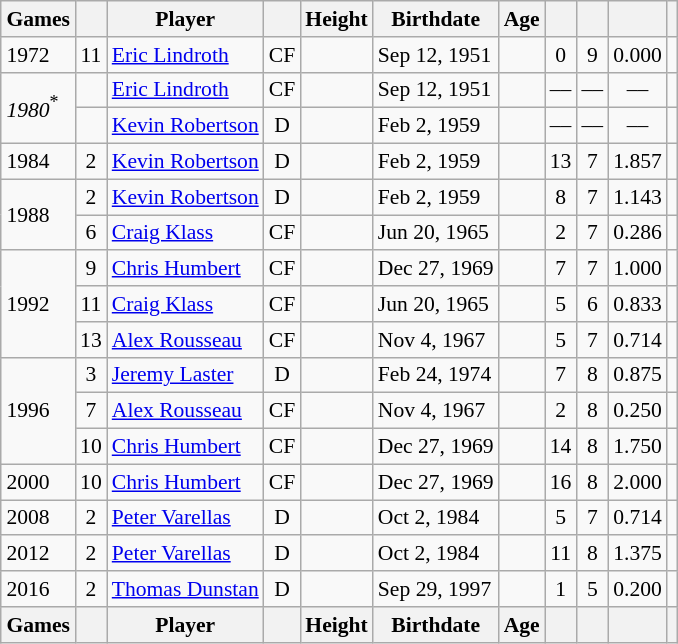<table class="wikitable sortable" style="text-align: left; font-size: 90%; margin-left: 1em;">
<tr>
<th>Games</th>
<th></th>
<th>Player</th>
<th></th>
<th>Height</th>
<th>Birthdate</th>
<th>Age</th>
<th></th>
<th></th>
<th></th>
<th></th>
</tr>
<tr>
<td>1972 </td>
<td style="text-align: center;">11</td>
<td data-sort-value="Lindroth, Eric"><a href='#'>Eric Lindroth</a></td>
<td style="text-align: center;">CF</td>
<td></td>
<td>Sep 12, 1951</td>
<td></td>
<td style="text-align: center;">0</td>
<td style="text-align: center;">9</td>
<td style="text-align: center;">0.000</td>
<td></td>
</tr>
<tr>
<td rowspan="2"><em>1980</em><sup>*</sup></td>
<td style="text-align: center;"></td>
<td data-sort-value="Lindroth, Eric"><a href='#'>Eric Lindroth</a></td>
<td style="text-align: center;">CF</td>
<td></td>
<td>Sep 12, 1951</td>
<td></td>
<td style="text-align: center;">––</td>
<td style="text-align: center;">––</td>
<td style="text-align: center;">––</td>
<td></td>
</tr>
<tr>
<td style="text-align: center;"></td>
<td data-sort-value="Robertson, Kevin"><a href='#'>Kevin Robertson</a></td>
<td style="text-align: center;">D</td>
<td></td>
<td>Feb 2, 1959</td>
<td></td>
<td style="text-align: center;">––</td>
<td style="text-align: center;">––</td>
<td style="text-align: center;">––</td>
<td></td>
</tr>
<tr>
<td>1984 </td>
<td style="text-align: center;">2</td>
<td data-sort-value="Robertson, Kevin"><a href='#'>Kevin Robertson</a></td>
<td style="text-align: center;">D</td>
<td></td>
<td>Feb 2, 1959</td>
<td></td>
<td style="text-align: center;">13</td>
<td style="text-align: center;">7</td>
<td style="text-align: center;">1.857</td>
<td></td>
</tr>
<tr>
<td rowspan="2">1988 </td>
<td style="text-align: center;">2</td>
<td data-sort-value="Robertson, Kevin"><a href='#'>Kevin Robertson</a></td>
<td style="text-align: center;">D</td>
<td></td>
<td>Feb 2, 1959</td>
<td></td>
<td style="text-align: center;">8</td>
<td style="text-align: center;">7</td>
<td style="text-align: center;">1.143</td>
<td></td>
</tr>
<tr>
<td style="text-align: center;">6</td>
<td data-sort-value="Klass, Craig"><a href='#'>Craig Klass</a></td>
<td style="text-align: center;">CF</td>
<td></td>
<td>Jun 20, 1965</td>
<td></td>
<td style="text-align: center;">2</td>
<td style="text-align: center;">7</td>
<td style="text-align: center;">0.286</td>
<td></td>
</tr>
<tr>
<td rowspan="3">1992</td>
<td style="text-align: center;">9</td>
<td data-sort-value="Humbert, Chris"><a href='#'>Chris Humbert</a></td>
<td style="text-align: center;">CF</td>
<td></td>
<td>Dec 27, 1969</td>
<td></td>
<td style="text-align: center;">7</td>
<td style="text-align: center;">7</td>
<td style="text-align: center;">1.000</td>
<td></td>
</tr>
<tr>
<td style="text-align: center;">11</td>
<td data-sort-value="Klass, Craig"><a href='#'>Craig Klass</a></td>
<td style="text-align: center;">CF</td>
<td></td>
<td>Jun 20, 1965</td>
<td></td>
<td style="text-align: center;">5</td>
<td style="text-align: center;">6</td>
<td style="text-align: center;">0.833</td>
<td></td>
</tr>
<tr>
<td style="text-align: center;">13</td>
<td data-sort-value="Rousseau, Alex"><a href='#'>Alex Rousseau</a></td>
<td style="text-align: center;">CF</td>
<td></td>
<td>Nov 4, 1967</td>
<td></td>
<td style="text-align: center;">5</td>
<td style="text-align: center;">7</td>
<td style="text-align: center;">0.714</td>
<td></td>
</tr>
<tr>
<td rowspan="3">1996</td>
<td style="text-align: center;">3</td>
<td data-sort-value="Laster, Jeremy"><a href='#'>Jeremy Laster</a></td>
<td style="text-align: center;">D</td>
<td></td>
<td>Feb 24, 1974</td>
<td></td>
<td style="text-align: center;">7</td>
<td style="text-align: center;">8</td>
<td style="text-align: center;">0.875</td>
<td></td>
</tr>
<tr>
<td style="text-align: center;">7</td>
<td data-sort-value="Rousseau, Alex"><a href='#'>Alex Rousseau</a></td>
<td style="text-align: center;">CF</td>
<td></td>
<td>Nov 4, 1967</td>
<td></td>
<td style="text-align: center;">2</td>
<td style="text-align: center;">8</td>
<td style="text-align: center;">0.250</td>
<td></td>
</tr>
<tr>
<td style="text-align: center;">10</td>
<td data-sort-value="Humbert, Chris"><a href='#'>Chris Humbert</a></td>
<td style="text-align: center;">CF</td>
<td></td>
<td>Dec 27, 1969</td>
<td></td>
<td style="text-align: center;">14</td>
<td style="text-align: center;">8</td>
<td style="text-align: center;">1.750</td>
<td></td>
</tr>
<tr>
<td>2000</td>
<td style="text-align: center;">10</td>
<td data-sort-value="Humbert, Chris"><a href='#'>Chris Humbert</a></td>
<td style="text-align: center;">CF</td>
<td></td>
<td>Dec 27, 1969</td>
<td></td>
<td style="text-align: center;">16</td>
<td style="text-align: center;">8</td>
<td style="text-align: center;">2.000</td>
<td></td>
</tr>
<tr>
<td>2008 </td>
<td style="text-align: center;">2</td>
<td data-sort-value="Varellas, Peter"><a href='#'>Peter Varellas</a></td>
<td style="text-align: center;">D</td>
<td></td>
<td>Oct 2, 1984</td>
<td></td>
<td style="text-align: center;">5</td>
<td style="text-align: center;">7</td>
<td style="text-align: center;">0.714</td>
<td></td>
</tr>
<tr>
<td>2012</td>
<td style="text-align: center;">2</td>
<td data-sort-value="Varellas, Peter"><a href='#'>Peter Varellas</a></td>
<td style="text-align: center;">D</td>
<td></td>
<td>Oct 2, 1984</td>
<td></td>
<td style="text-align: center;">11</td>
<td style="text-align: center;">8</td>
<td style="text-align: center;">1.375</td>
<td></td>
</tr>
<tr>
<td>2016</td>
<td style="text-align: center;">2</td>
<td data-sort-value="Dunstan, Thomas"><a href='#'>Thomas Dunstan</a></td>
<td style="text-align: center;">D</td>
<td></td>
<td>Sep 29, 1997</td>
<td></td>
<td style="text-align: center;">1</td>
<td style="text-align: center;">5</td>
<td style="text-align: center;">0.200</td>
<td></td>
</tr>
<tr>
<th>Games</th>
<th></th>
<th>Player</th>
<th></th>
<th>Height</th>
<th>Birthdate</th>
<th>Age</th>
<th></th>
<th></th>
<th></th>
<th></th>
</tr>
</table>
